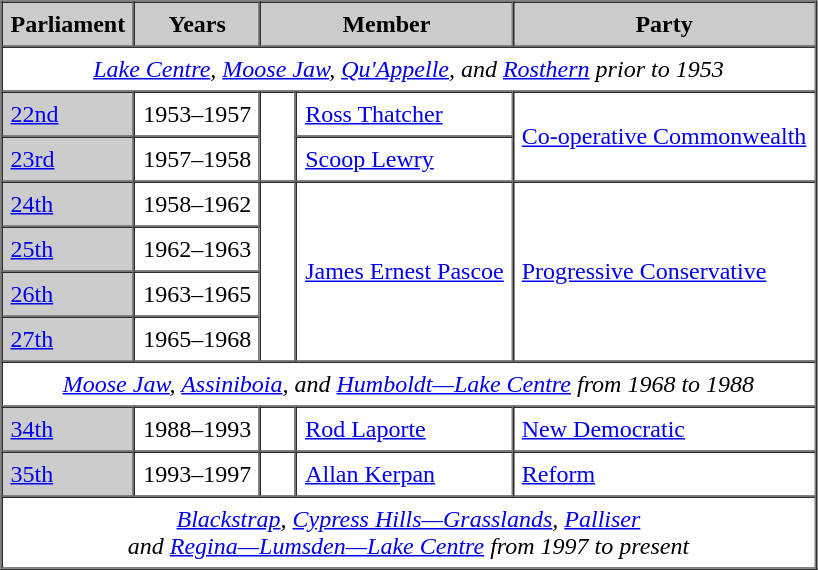<table border=1 cellpadding=5 cellspacing=0>
<tr bgcolor="CCCCCC">
<th>Parliament</th>
<th>Years</th>
<th colspan="2">Member</th>
<th>Party</th>
</tr>
<tr>
<td colspan="5" align="center"><em><a href='#'>Lake Centre</a>, <a href='#'>Moose Jaw</a>, <a href='#'>Qu'Appelle</a>, and <a href='#'>Rosthern</a> prior to 1953</em></td>
</tr>
<tr>
<td bgcolor="CCCCCC"><a href='#'>22nd</a></td>
<td>1953–1957</td>
<td rowspan="2" >   </td>
<td rowspan="1"><a href='#'>Ross Thatcher</a></td>
<td rowspan="2"><a href='#'>Co-operative Commonwealth</a></td>
</tr>
<tr>
<td bgcolor="CCCCCC"><a href='#'>23rd</a></td>
<td>1957–1958</td>
<td rowspan="1"><a href='#'>Scoop Lewry</a></td>
</tr>
<tr>
<td bgcolor="CCCCCC"><a href='#'>24th</a></td>
<td>1958–1962</td>
<td rowspan="4" >   </td>
<td rowspan="4"><a href='#'>James Ernest Pascoe</a></td>
<td rowspan="4"><a href='#'>Progressive Conservative</a></td>
</tr>
<tr>
<td bgcolor="CCCCCC"><a href='#'>25th</a></td>
<td>1962–1963</td>
</tr>
<tr>
<td bgcolor="CCCCCC"><a href='#'>26th</a></td>
<td>1963–1965</td>
</tr>
<tr>
<td bgcolor="CCCCCC"><a href='#'>27th</a></td>
<td>1965–1968</td>
</tr>
<tr>
<td colspan="5" align="center"><em><a href='#'>Moose Jaw</a>, <a href='#'>Assiniboia</a>, and <a href='#'>Humboldt—Lake Centre</a> from 1968 to 1988</em></td>
</tr>
<tr>
<td bgcolor="CCCCCC"><a href='#'>34th</a></td>
<td>1988–1993</td>
<td rowspan="1" >   </td>
<td rowspan="1"><a href='#'>Rod Laporte</a></td>
<td rowspan="1"><a href='#'>New Democratic</a></td>
</tr>
<tr>
<td bgcolor="CCCCCC"><a href='#'>35th</a></td>
<td>1993–1997</td>
<td rowspan="1" >   </td>
<td rowspan="1"><a href='#'>Allan Kerpan</a></td>
<td rowspan="1"><a href='#'>Reform</a></td>
</tr>
<tr>
<td colspan="5" align="center"><em><a href='#'>Blackstrap</a>, <a href='#'>Cypress Hills—Grasslands</a>, <a href='#'>Palliser</a><br>and <a href='#'>Regina—Lumsden—Lake Centre</a> from 1997 to present</em></td>
</tr>
</table>
